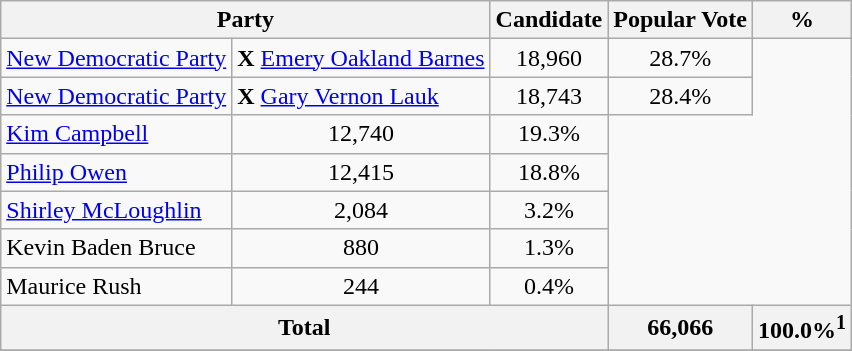<table class="wikitable">
<tr>
<th colspan="2">Party</th>
<th>Candidate</th>
<th>Popular Vote</th>
<th>%</th>
</tr>
<tr>
<td><a href='#'>New Democratic Party</a></td>
<td> <strong>X</strong> <a href='#'>Emery Oakland Barnes</a></td>
<td align=center>18,960</td>
<td align=center>28.7%</td>
</tr>
<tr>
<td><a href='#'>New Democratic Party</a></td>
<td> <strong>X</strong> <a href='#'>Gary Vernon Lauk</a></td>
<td align=center>18,743</td>
<td align=center>28.4%</td>
</tr>
<tr>
<td><a href='#'>Kim Campbell</a></td>
<td align=center>12,740</td>
<td align=center>19.3%</td>
</tr>
<tr>
<td><a href='#'>Philip Owen</a></td>
<td align=center>12,415</td>
<td align=center>18.8%</td>
</tr>
<tr>
<td><a href='#'>Shirley McLoughlin</a></td>
<td align=center>2,084</td>
<td align=center>3.2%</td>
</tr>
<tr>
<td>Kevin Baden Bruce</td>
<td align=center>880</td>
<td align=center>1.3%</td>
</tr>
<tr>
<td>Maurice Rush</td>
<td align=center>244</td>
<td align=center>0.4%</td>
</tr>
<tr>
<th colspan=3>Total</th>
<th>66,066</th>
<th>100.0%<sup>1</sup></th>
</tr>
<tr>
</tr>
</table>
